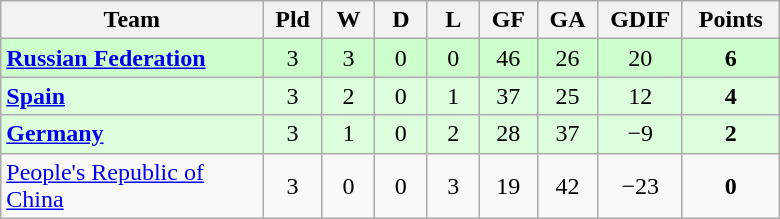<table class=wikitable style="text-align:center" width=520>
<tr>
<th width=25%>Team</th>
<th width=5%>Pld</th>
<th width=5%>W</th>
<th width=5%>D</th>
<th width=5%>L</th>
<th width=5%>GF</th>
<th width=5%>GA</th>
<th width=5%>GDIF</th>
<th width=8%>Points</th>
</tr>
<tr bgcolor=#ccffcc>
<td align="left"> <strong><a href='#'>Russian Federation</a></strong></td>
<td>3</td>
<td>3</td>
<td>0</td>
<td>0</td>
<td>46</td>
<td>26</td>
<td>20</td>
<td><strong>6</strong></td>
</tr>
<tr bgcolor=#ddffdd>
<td align="left"> <strong><a href='#'>Spain</a></strong></td>
<td>3</td>
<td>2</td>
<td>0</td>
<td>1</td>
<td>37</td>
<td>25</td>
<td>12</td>
<td><strong>4</strong></td>
</tr>
<tr bgcolor=#ddffdd>
<td align="left"> <strong><a href='#'>Germany</a></strong></td>
<td>3</td>
<td>1</td>
<td>0</td>
<td>2</td>
<td>28</td>
<td>37</td>
<td>−9</td>
<td><strong>2</strong></td>
</tr>
<tr>
<td align="left"> <a href='#'>People's Republic of China</a></td>
<td>3</td>
<td>0</td>
<td>0</td>
<td>3</td>
<td>19</td>
<td>42</td>
<td>−23</td>
<td><strong>0</strong></td>
</tr>
</table>
